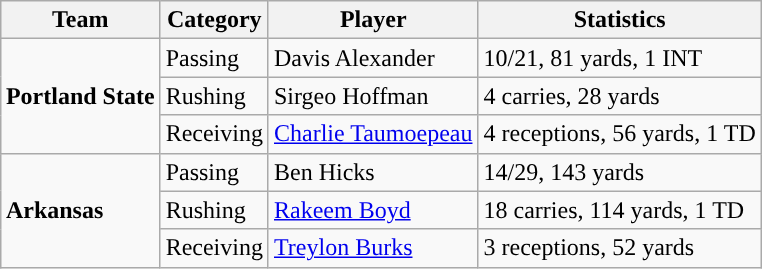<table class="wikitable" style="float: right;">
<tr>
<th>Team</th>
<th>Category</th>
<th>Player</th>
<th>Statistics</th>
</tr>
<tr>
<td rowspan=3><strong>Portland State</strong></td>
<td>Passing</td>
<td>Davis Alexander</td>
<td>10/21, 81 yards, 1 INT</td>
</tr>
<tr>
<td>Rushing</td>
<td>Sirgeo Hoffman</td>
<td>4 carries, 28 yards</td>
</tr>
<tr>
<td>Receiving</td>
<td><a href='#'>Charlie Taumoepeau</a></td>
<td>4 receptions, 56 yards, 1 TD</td>
</tr>
<tr>
<td rowspan=3><strong>Arkansas</strong></td>
<td>Passing</td>
<td>Ben Hicks</td>
<td>14/29, 143 yards</td>
</tr>
<tr>
<td>Rushing</td>
<td><a href='#'>Rakeem Boyd</a></td>
<td>18 carries, 114 yards, 1 TD</td>
</tr>
<tr>
<td>Receiving</td>
<td><a href='#'>Treylon Burks</a></td>
<td>3 receptions, 52 yards</td>
</tr>
</table>
